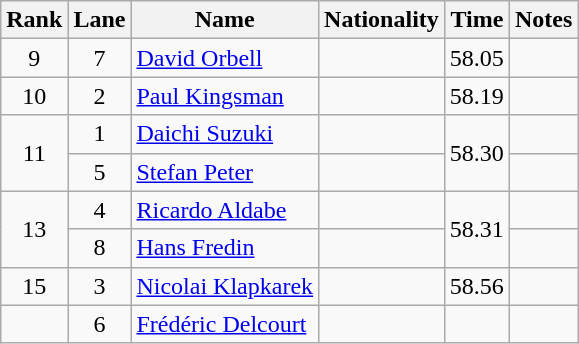<table class="wikitable sortable" style="text-align:center">
<tr>
<th>Rank</th>
<th>Lane</th>
<th>Name</th>
<th>Nationality</th>
<th>Time</th>
<th>Notes</th>
</tr>
<tr>
<td>9</td>
<td>7</td>
<td align=left><a href='#'>David Orbell</a></td>
<td align=left></td>
<td>58.05</td>
<td></td>
</tr>
<tr>
<td>10</td>
<td>2</td>
<td align=left><a href='#'>Paul Kingsman</a></td>
<td align=left></td>
<td>58.19</td>
<td></td>
</tr>
<tr>
<td rowspan=2>11</td>
<td>1</td>
<td align=left><a href='#'>Daichi Suzuki</a></td>
<td align=left></td>
<td rowspan=2>58.30</td>
<td></td>
</tr>
<tr>
<td>5</td>
<td align=left><a href='#'>Stefan Peter</a></td>
<td align=left></td>
<td></td>
</tr>
<tr>
<td rowspan=2>13</td>
<td>4</td>
<td align=left><a href='#'>Ricardo Aldabe</a></td>
<td align=left></td>
<td rowspan=2>58.31</td>
<td></td>
</tr>
<tr>
<td>8</td>
<td align=left><a href='#'>Hans Fredin</a></td>
<td align=left></td>
<td></td>
</tr>
<tr>
<td>15</td>
<td>3</td>
<td align=left><a href='#'>Nicolai Klapkarek</a></td>
<td align=left></td>
<td>58.56</td>
<td></td>
</tr>
<tr>
<td></td>
<td>6</td>
<td align=left><a href='#'>Frédéric Delcourt</a></td>
<td align=left></td>
<td></td>
<td></td>
</tr>
</table>
